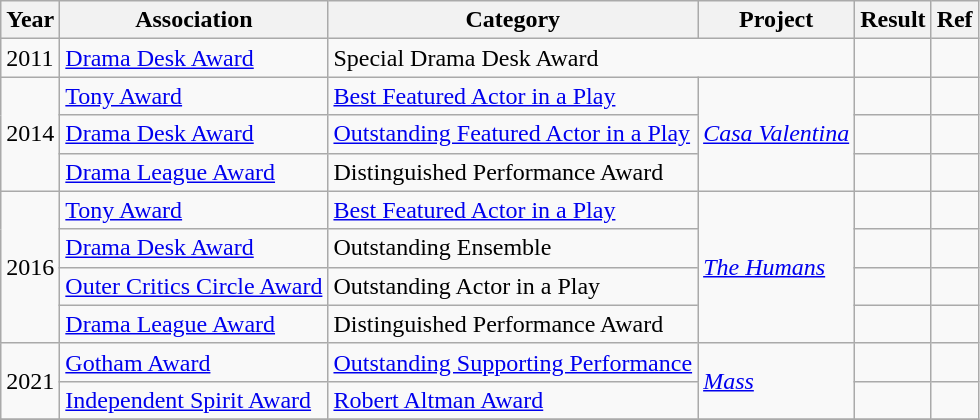<table class="wikitable sortable">
<tr>
<th>Year</th>
<th>Association</th>
<th>Category</th>
<th>Project</th>
<th>Result</th>
<th class=unsortable>Ref</th>
</tr>
<tr>
<td rowspan=1>2011</td>
<td><a href='#'>Drama Desk Award</a></td>
<td colspan=2>Special Drama Desk Award</td>
<td></td>
<td></td>
</tr>
<tr>
<td rowspan=3>2014</td>
<td><a href='#'>Tony Award</a></td>
<td><a href='#'>Best Featured Actor in a Play</a></td>
<td rowspan=3><em><a href='#'>Casa Valentina</a></em></td>
<td></td>
<td></td>
</tr>
<tr>
<td><a href='#'>Drama Desk Award</a></td>
<td><a href='#'>Outstanding Featured Actor in a Play</a></td>
<td></td>
<td></td>
</tr>
<tr>
<td><a href='#'>Drama League Award</a></td>
<td>Distinguished Performance Award</td>
<td></td>
<td></td>
</tr>
<tr>
<td rowspan=4>2016</td>
<td><a href='#'>Tony Award</a></td>
<td><a href='#'>Best Featured Actor in a Play</a></td>
<td rowspan=4><em><a href='#'>The Humans</a></em></td>
<td></td>
<td></td>
</tr>
<tr>
<td><a href='#'>Drama Desk Award</a></td>
<td>Outstanding Ensemble</td>
<td></td>
<td></td>
</tr>
<tr>
<td><a href='#'>Outer Critics Circle Award</a></td>
<td>Outstanding Actor in a Play</td>
<td></td>
<td></td>
</tr>
<tr>
<td><a href='#'>Drama League Award</a></td>
<td>Distinguished Performance Award</td>
<td></td>
<td></td>
</tr>
<tr>
<td rowspan=2>2021</td>
<td><a href='#'>Gotham Award</a></td>
<td><a href='#'>Outstanding Supporting Performance</a></td>
<td rowspan=2><em><a href='#'>Mass</a></em></td>
<td></td>
<td></td>
</tr>
<tr>
<td><a href='#'>Independent Spirit Award</a></td>
<td><a href='#'>Robert Altman Award</a></td>
<td></td>
<td></td>
</tr>
<tr>
</tr>
</table>
